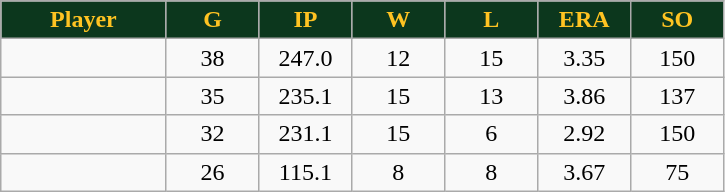<table class="wikitable sortable">
<tr>
<th style="background:#0C371D;color:#ffc322;" width="16%">Player</th>
<th style="background:#0C371D;color:#ffc322;" width="9%">G</th>
<th style="background:#0C371D;color:#ffc322;" width="9%">IP</th>
<th style="background:#0C371D;color:#ffc322;" width="9%">W</th>
<th style="background:#0C371D;color:#ffc322;" width="9%">L</th>
<th style="background:#0C371D;color:#ffc322;" width="9%">ERA</th>
<th style="background:#0C371D;color:#ffc322;" width="9%">SO</th>
</tr>
<tr align="center">
<td></td>
<td>38</td>
<td>247.0</td>
<td>12</td>
<td>15</td>
<td>3.35</td>
<td>150</td>
</tr>
<tr align="center">
<td></td>
<td>35</td>
<td>235.1</td>
<td>15</td>
<td>13</td>
<td>3.86</td>
<td>137</td>
</tr>
<tr align="center">
<td></td>
<td>32</td>
<td>231.1</td>
<td>15</td>
<td>6</td>
<td>2.92</td>
<td>150</td>
</tr>
<tr align="center">
<td></td>
<td>26</td>
<td>115.1</td>
<td>8</td>
<td>8</td>
<td>3.67</td>
<td>75</td>
</tr>
</table>
